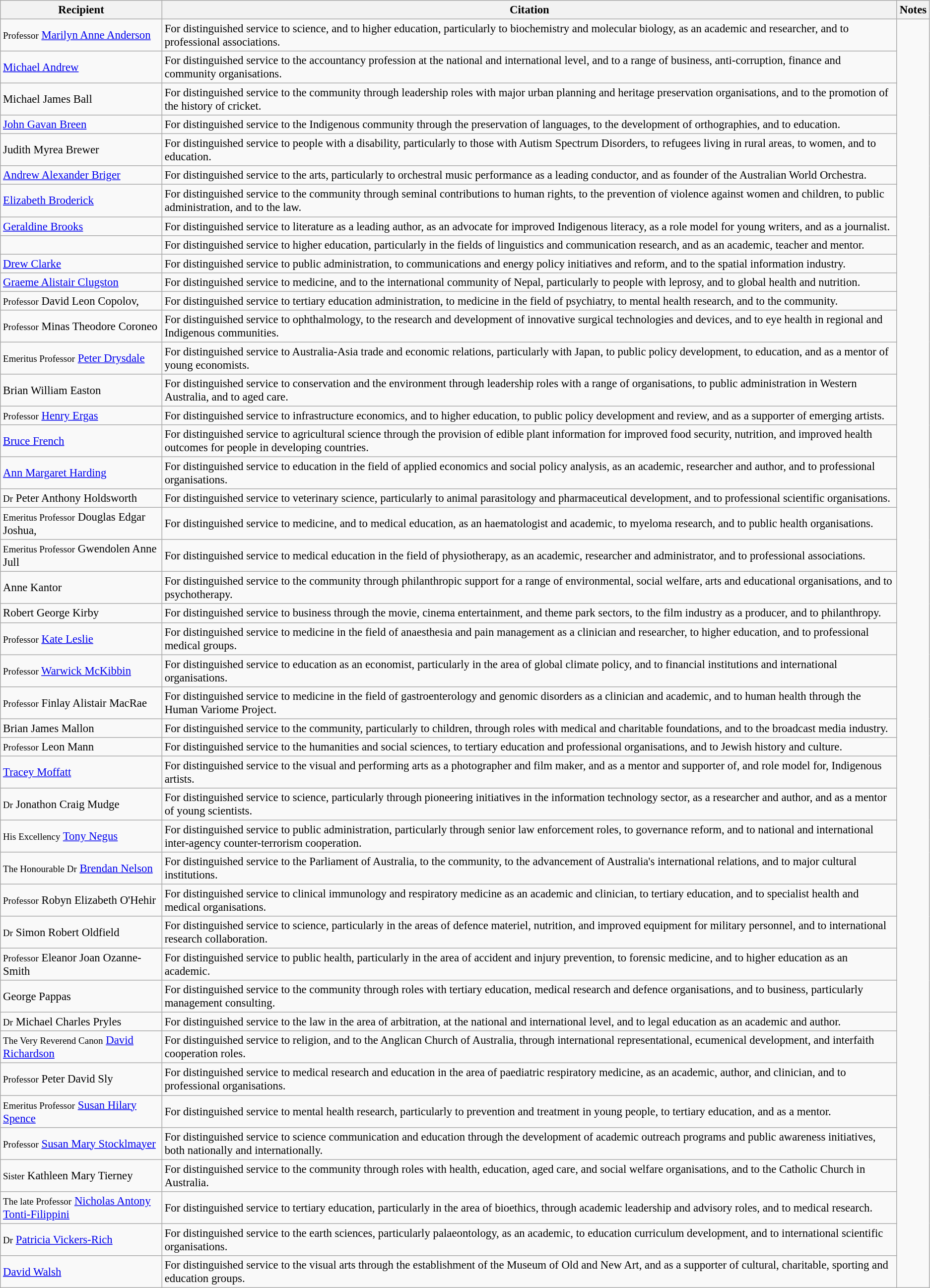<table class="wikitable" style="font-size:95%;">
<tr>
<th width="210">Recipient</th>
<th>Citation</th>
<th>Notes</th>
</tr>
<tr>
<td><small>Professor</small> <a href='#'>Marilyn Anne Anderson</a></td>
<td>For distinguished service to science, and to higher education, particularly to biochemistry and molecular biology, as an academic and researcher, and to professional associations.</td>
<td rowspan=45></td>
</tr>
<tr>
<td><a href='#'>Michael Andrew</a></td>
<td>For distinguished service to the accountancy profession at the national and international level, and to a range of business, anti-corruption, finance and community organisations.</td>
</tr>
<tr>
<td>Michael James Ball </td>
<td>For distinguished service to the community through leadership roles with major urban planning and heritage preservation organisations, and to the promotion of the history of cricket.</td>
</tr>
<tr>
<td><a href='#'>John Gavan Breen</a></td>
<td>For distinguished service to the Indigenous community through the preservation of languages, to the development of orthographies, and to education.</td>
</tr>
<tr>
<td>Judith Myrea Brewer</td>
<td>For distinguished service to people with a disability, particularly to those with Autism Spectrum Disorders, to refugees living in rural areas, to women, and to education.</td>
</tr>
<tr>
<td><a href='#'>Andrew Alexander Briger</a></td>
<td>For distinguished service to the arts, particularly to orchestral music performance as a leading conductor, and as founder of the Australian World Orchestra.</td>
</tr>
<tr>
<td><a href='#'>Elizabeth Broderick</a></td>
<td>For distinguished service to the community through seminal contributions to human rights, to the prevention of violence against women and children, to public administration, and to the law.</td>
</tr>
<tr>
<td><a href='#'>Geraldine Brooks</a></td>
<td>For distinguished service to literature as a leading author, as an advocate for improved Indigenous literacy, as a role model for young writers, and as a journalist.</td>
</tr>
<tr>
<td></td>
<td>For distinguished service to higher education, particularly in the fields of linguistics and communication research, and as an academic, teacher and mentor.</td>
</tr>
<tr>
<td><a href='#'>Drew Clarke</a> </td>
<td>For distinguished service to public administration, to communications and energy policy initiatives and reform, and to the spatial information industry.</td>
</tr>
<tr>
<td><a href='#'>Graeme Alistair Clugston</a></td>
<td>For distinguished service to medicine, and to the international community of Nepal, particularly to people with leprosy, and to global health and nutrition.</td>
</tr>
<tr>
<td><small>Professor</small> David Leon Copolov, </td>
<td>For distinguished service to tertiary education administration, to medicine in the field of psychiatry, to mental health research, and to the community.</td>
</tr>
<tr>
<td><small>Professor</small> Minas Theodore Coroneo</td>
<td>For distinguished service to ophthalmology, to the research and development of innovative surgical technologies and devices, and to eye health in regional and Indigenous communities.</td>
</tr>
<tr>
<td><small>Emeritus Professor</small> <a href='#'>Peter Drysdale</a> </td>
<td>For distinguished service to Australia-Asia trade and economic relations, particularly with Japan, to public policy development, to education, and as a mentor of young economists.</td>
</tr>
<tr>
<td>Brian William Easton</td>
<td>For distinguished service to conservation and the environment through leadership roles with a range of organisations, to public administration in Western Australia, and to aged care.</td>
</tr>
<tr>
<td><small>Professor</small> <a href='#'>Henry Ergas</a></td>
<td>For distinguished service to infrastructure economics, and to higher education, to public policy development and review, and as a supporter of emerging artists.</td>
</tr>
<tr>
<td><a href='#'>Bruce French</a></td>
<td>For distinguished service to agricultural science through the provision of edible plant information for improved food security, nutrition, and improved health outcomes for people in developing countries.</td>
</tr>
<tr>
<td><a href='#'>Ann Margaret Harding</a></td>
<td>For distinguished service to education in the field of applied economics and social policy analysis, as an academic, researcher and author, and to professional organisations.</td>
</tr>
<tr>
<td><small>Dr</small> Peter Anthony Holdsworth</td>
<td>For distinguished service to veterinary science, particularly to animal parasitology and pharmaceutical development, and to professional scientific organisations.</td>
</tr>
<tr>
<td><small>Emeritus Professor</small> Douglas Edgar Joshua, </td>
<td>For distinguished service to medicine, and to medical education, as an haematologist and academic, to myeloma research, and to public health organisations.</td>
</tr>
<tr>
<td><small>Emeritus Professor</small> Gwendolen Anne Jull</td>
<td>For distinguished service to medical education in the field of physiotherapy, as an academic, researcher and administrator, and to professional associations.</td>
</tr>
<tr>
<td>Anne Kantor</td>
<td>For distinguished service to the community through philanthropic support for a range of environmental, social welfare, arts and educational organisations, and to psychotherapy.</td>
</tr>
<tr>
<td>Robert George Kirby</td>
<td>For distinguished service to business through the movie, cinema entertainment, and theme park sectors, to the film industry as a producer, and to philanthropy.</td>
</tr>
<tr>
<td><small>Professor</small> <a href='#'>Kate Leslie</a></td>
<td>For distinguished service to medicine in the field of anaesthesia and pain management as a clinician and researcher, to higher education, and to professional medical groups.</td>
</tr>
<tr>
<td><small>Professor</small> <a href='#'>Warwick McKibbin</a></td>
<td>For distinguished service to education as an economist, particularly in the area of global climate policy, and to financial institutions and international organisations.</td>
</tr>
<tr>
<td><small>Professor</small> Finlay Alistair MacRae</td>
<td>For distinguished service to medicine in the field of gastroenterology and genomic disorders as a clinician and academic, and to human health through the Human Variome Project.</td>
</tr>
<tr>
<td>Brian James Mallon</td>
<td>For distinguished service to the community, particularly to children, through roles with medical and charitable foundations, and to the broadcast media industry.</td>
</tr>
<tr>
<td><small>Professor</small> Leon Mann</td>
<td>For distinguished service to the humanities and social sciences, to tertiary education and professional organisations, and to Jewish history and culture.</td>
</tr>
<tr>
<td><a href='#'>Tracey Moffatt</a></td>
<td>For distinguished service to the visual and performing arts as a photographer and film maker, and as a mentor and supporter of, and role model for, Indigenous artists.</td>
</tr>
<tr>
<td><small>Dr</small> Jonathon Craig Mudge</td>
<td>For distinguished service to science, particularly through pioneering initiatives in the information technology sector, as a researcher and author, and as a mentor of young scientists.</td>
</tr>
<tr>
<td><small>His Excellency</small> <a href='#'>Tony Negus</a> </td>
<td>For distinguished service to public administration, particularly through senior law enforcement roles, to governance reform, and to national and international inter-agency counter-terrorism cooperation.</td>
</tr>
<tr>
<td><small>The Honourable Dr</small> <a href='#'>Brendan Nelson</a></td>
<td>For distinguished service to the Parliament of Australia, to the community, to the advancement of Australia's international relations, and to major cultural institutions.</td>
</tr>
<tr>
<td><small>Professor</small> Robyn Elizabeth O'Hehir</td>
<td>For distinguished service to clinical immunology and respiratory medicine as an academic and clinician, to tertiary education, and to specialist health and medical organisations.</td>
</tr>
<tr>
<td><small>Dr</small> Simon Robert Oldfield</td>
<td>For distinguished service to science, particularly in the areas of defence materiel, nutrition, and improved equipment for military personnel, and to international research collaboration.</td>
</tr>
<tr>
<td><small>Professor</small> Eleanor Joan Ozanne-Smith</td>
<td>For distinguished service to public health, particularly in the area of accident and injury prevention, to forensic medicine, and to higher education as an academic.</td>
</tr>
<tr>
<td>George Pappas</td>
<td>For distinguished service to the community through roles with tertiary education, medical research and defence organisations, and to business, particularly management consulting.</td>
</tr>
<tr>
<td><small>Dr</small> Michael Charles Pryles </td>
<td>For distinguished service to the law in the area of arbitration, at the national and international level, and to legal education as an academic and author.</td>
</tr>
<tr>
<td><small>The Very Reverend Canon</small> <a href='#'>David Richardson</a> </td>
<td>For distinguished service to religion, and to the Anglican Church of Australia, through international representational, ecumenical development, and interfaith cooperation roles.</td>
</tr>
<tr>
<td><small>Professor</small> Peter David Sly</td>
<td>For distinguished service to medical research and education in the area of paediatric respiratory medicine, as an academic, author, and clinician, and to professional organisations.</td>
</tr>
<tr>
<td><small>Emeritus Professor</small> <a href='#'>Susan Hilary Spence</a></td>
<td>For distinguished service to mental health research, particularly to prevention and treatment in young people, to tertiary education, and as a mentor.</td>
</tr>
<tr>
<td><small>Professor</small> <a href='#'>Susan Mary Stocklmayer</a> </td>
<td>For distinguished service to science communication and education through the development of academic outreach programs and public awareness initiatives, both nationally and internationally.</td>
</tr>
<tr>
<td><small>Sister</small> Kathleen Mary Tierney</td>
<td>For distinguished service to the community through roles with health, education, aged care, and social welfare organisations, and to the Catholic Church in Australia.</td>
</tr>
<tr>
<td><small>The late Professor</small> <a href='#'>Nicholas Antony Tonti-Filippini</a></td>
<td>For distinguished service to tertiary education, particularly in the area of bioethics, through academic leadership and advisory roles, and to medical research.</td>
</tr>
<tr>
<td><small>Dr</small> <a href='#'>Patricia Vickers-Rich</a></td>
<td>For distinguished service to the earth sciences, particularly palaeontology, as an academic, to education curriculum development, and to international scientific organisations.</td>
</tr>
<tr>
<td><a href='#'>David Walsh</a></td>
<td>For distinguished service to the visual arts through the establishment of the Museum of Old and New Art, and as a supporter of cultural, charitable, sporting and education groups.</td>
</tr>
</table>
